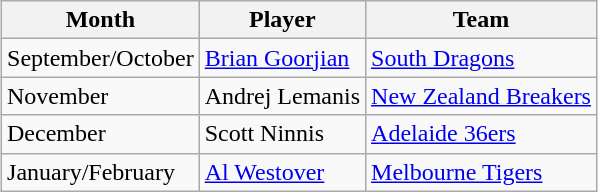<table style="margin:auto;"  class="wikitable">
<tr>
<th>Month</th>
<th>Player</th>
<th>Team</th>
</tr>
<tr>
<td>September/October</td>
<td><a href='#'>Brian Goorjian</a></td>
<td><a href='#'>South Dragons</a></td>
</tr>
<tr>
<td>November</td>
<td>Andrej Lemanis</td>
<td><a href='#'>New Zealand Breakers</a></td>
</tr>
<tr>
<td>December</td>
<td>Scott Ninnis</td>
<td><a href='#'>Adelaide 36ers</a></td>
</tr>
<tr>
<td>January/February</td>
<td><a href='#'>Al Westover</a></td>
<td><a href='#'>Melbourne Tigers</a></td>
</tr>
</table>
